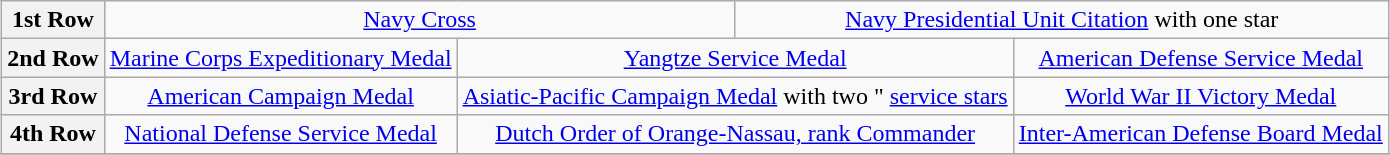<table class="wikitable" style="margin:1em auto; text-align:center;">
<tr>
<th>1st Row</th>
<td colspan="4"><a href='#'>Navy Cross</a></td>
<td colspan="10"><a href='#'>Navy Presidential Unit Citation</a> with one star</td>
</tr>
<tr>
<th>2nd Row</th>
<td colspan="3"><a href='#'>Marine Corps Expeditionary Medal</a></td>
<td colspan="3"><a href='#'>Yangtze Service Medal</a></td>
<td colspan="3"><a href='#'>American Defense Service Medal</a></td>
</tr>
<tr>
<th>3rd Row</th>
<td colspan="3"><a href='#'>American Campaign Medal</a></td>
<td colspan="3"><a href='#'>Asiatic-Pacific Campaign Medal</a> with two " <a href='#'>service stars</a></td>
<td colspan="3"><a href='#'>World War II Victory Medal</a></td>
</tr>
<tr>
<th>4th Row</th>
<td colspan="3"><a href='#'>National Defense Service Medal</a></td>
<td colspan="3"><a href='#'>Dutch Order of Orange-Nassau, rank Commander</a></td>
<td colspan="3"><a href='#'>Inter-American Defense Board Medal</a></td>
</tr>
<tr>
</tr>
</table>
